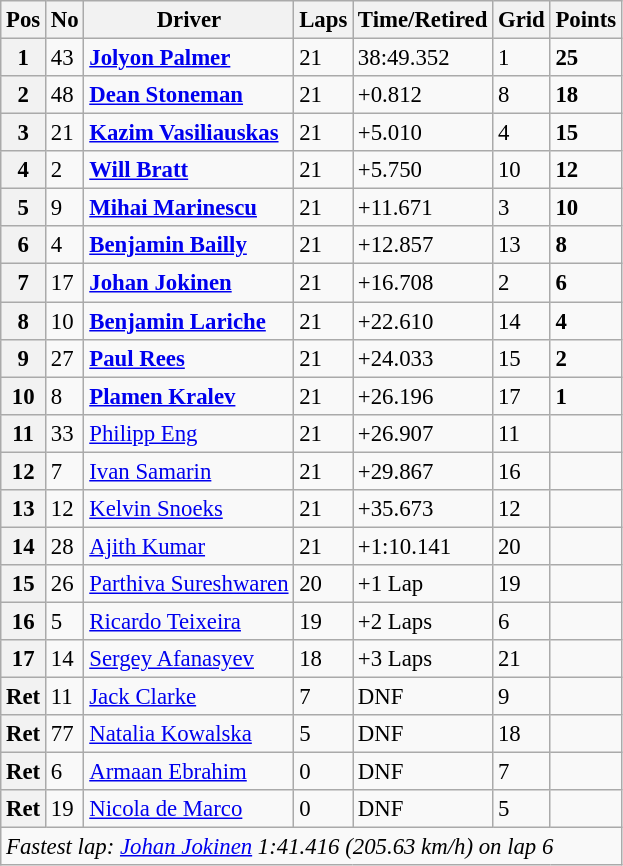<table class="wikitable" style="font-size:95%">
<tr>
<th>Pos</th>
<th>No</th>
<th>Driver</th>
<th>Laps</th>
<th>Time/Retired</th>
<th>Grid</th>
<th>Points</th>
</tr>
<tr>
<th>1</th>
<td>43</td>
<td> <strong><a href='#'>Jolyon Palmer</a></strong></td>
<td>21</td>
<td>38:49.352</td>
<td>1</td>
<td><strong>25</strong></td>
</tr>
<tr>
<th>2</th>
<td>48</td>
<td> <strong><a href='#'>Dean Stoneman</a></strong></td>
<td>21</td>
<td>+0.812</td>
<td>8</td>
<td><strong>18</strong></td>
</tr>
<tr>
<th>3</th>
<td>21</td>
<td> <strong><a href='#'>Kazim Vasiliauskas</a></strong></td>
<td>21</td>
<td>+5.010</td>
<td>4</td>
<td><strong>15</strong></td>
</tr>
<tr>
<th>4</th>
<td>2</td>
<td> <strong><a href='#'>Will Bratt</a></strong></td>
<td>21</td>
<td>+5.750</td>
<td>10</td>
<td><strong>12</strong></td>
</tr>
<tr>
<th>5</th>
<td>9</td>
<td> <strong><a href='#'>Mihai Marinescu</a></strong></td>
<td>21</td>
<td>+11.671</td>
<td>3</td>
<td><strong>10</strong></td>
</tr>
<tr>
<th>6</th>
<td>4</td>
<td> <strong><a href='#'>Benjamin Bailly</a></strong></td>
<td>21</td>
<td>+12.857</td>
<td>13</td>
<td><strong>8</strong></td>
</tr>
<tr>
<th>7</th>
<td>17</td>
<td> <strong><a href='#'>Johan Jokinen</a></strong></td>
<td>21</td>
<td>+16.708</td>
<td>2</td>
<td><strong>6</strong></td>
</tr>
<tr>
<th>8</th>
<td>10</td>
<td> <strong><a href='#'>Benjamin Lariche</a></strong></td>
<td>21</td>
<td>+22.610</td>
<td>14</td>
<td><strong>4</strong></td>
</tr>
<tr>
<th>9</th>
<td>27</td>
<td> <strong><a href='#'>Paul Rees</a></strong></td>
<td>21</td>
<td>+24.033</td>
<td>15</td>
<td><strong>2</strong></td>
</tr>
<tr>
<th>10</th>
<td>8</td>
<td> <strong><a href='#'>Plamen Kralev</a></strong></td>
<td>21</td>
<td>+26.196</td>
<td>17</td>
<td><strong>1</strong></td>
</tr>
<tr>
<th>11</th>
<td>33</td>
<td> <a href='#'>Philipp Eng</a></td>
<td>21</td>
<td>+26.907</td>
<td>11</td>
<td></td>
</tr>
<tr>
<th>12</th>
<td>7</td>
<td> <a href='#'>Ivan Samarin</a></td>
<td>21</td>
<td>+29.867</td>
<td>16</td>
<td></td>
</tr>
<tr>
<th>13</th>
<td>12</td>
<td> <a href='#'>Kelvin Snoeks</a></td>
<td>21</td>
<td>+35.673</td>
<td>12</td>
<td></td>
</tr>
<tr>
<th>14</th>
<td>28</td>
<td> <a href='#'>Ajith Kumar</a></td>
<td>21</td>
<td>+1:10.141</td>
<td>20</td>
<td></td>
</tr>
<tr>
<th>15</th>
<td>26</td>
<td> <a href='#'>Parthiva Sureshwaren</a></td>
<td>20</td>
<td>+1 Lap</td>
<td>19</td>
<td></td>
</tr>
<tr>
<th>16</th>
<td>5</td>
<td> <a href='#'>Ricardo Teixeira</a></td>
<td>19</td>
<td>+2 Laps</td>
<td>6</td>
<td></td>
</tr>
<tr>
<th>17</th>
<td>14</td>
<td> <a href='#'>Sergey Afanasyev</a></td>
<td>18</td>
<td>+3 Laps</td>
<td>21</td>
<td></td>
</tr>
<tr>
<th>Ret</th>
<td>11</td>
<td> <a href='#'>Jack Clarke</a></td>
<td>7</td>
<td>DNF</td>
<td>9</td>
<td></td>
</tr>
<tr>
<th>Ret</th>
<td>77</td>
<td> <a href='#'>Natalia Kowalska</a></td>
<td>5</td>
<td>DNF</td>
<td>18</td>
<td></td>
</tr>
<tr>
<th>Ret</th>
<td>6</td>
<td> <a href='#'>Armaan Ebrahim</a></td>
<td>0</td>
<td>DNF</td>
<td>7</td>
<td></td>
</tr>
<tr>
<th>Ret</th>
<td>19</td>
<td> <a href='#'>Nicola de Marco</a></td>
<td>0</td>
<td>DNF</td>
<td>5</td>
<td></td>
</tr>
<tr>
<td colspan=8><em>Fastest lap: <a href='#'>Johan Jokinen</a> 1:41.416 (205.63 km/h) on lap 6</em></td>
</tr>
</table>
